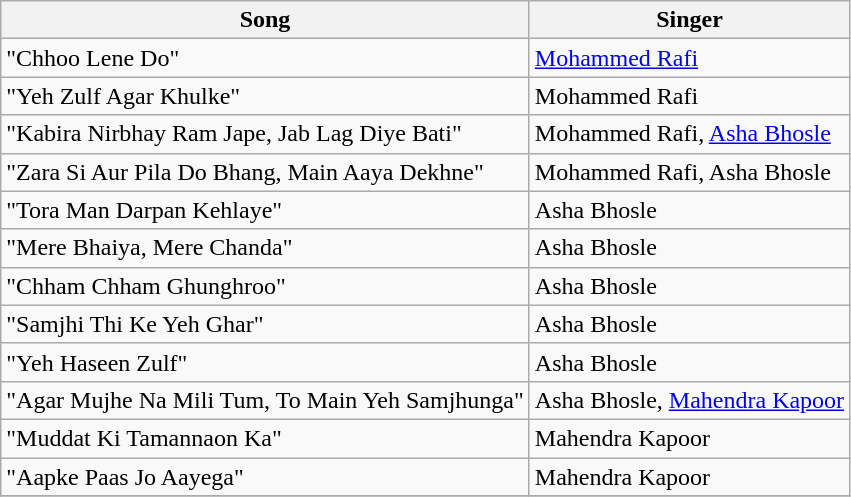<table class="wikitable">
<tr>
<th>Song</th>
<th>Singer</th>
</tr>
<tr>
<td>"Chhoo Lene Do"</td>
<td><a href='#'>Mohammed Rafi</a></td>
</tr>
<tr>
<td>"Yeh Zulf Agar Khulke"</td>
<td>Mohammed Rafi</td>
</tr>
<tr>
<td>"Kabira Nirbhay Ram Jape, Jab Lag Diye Bati"</td>
<td>Mohammed Rafi, <a href='#'>Asha Bhosle</a></td>
</tr>
<tr>
<td>"Zara Si Aur Pila Do Bhang, Main Aaya Dekhne"</td>
<td>Mohammed Rafi, Asha Bhosle</td>
</tr>
<tr>
<td>"Tora Man Darpan Kehlaye"</td>
<td>Asha Bhosle</td>
</tr>
<tr>
<td>"Mere Bhaiya, Mere Chanda"</td>
<td>Asha Bhosle</td>
</tr>
<tr>
<td>"Chham Chham Ghunghroo"</td>
<td>Asha Bhosle</td>
</tr>
<tr>
<td>"Samjhi Thi Ke Yeh Ghar"</td>
<td>Asha Bhosle</td>
</tr>
<tr>
<td>"Yeh Haseen Zulf"</td>
<td>Asha Bhosle</td>
</tr>
<tr>
<td>"Agar Mujhe Na Mili Tum, To Main Yeh Samjhunga"</td>
<td>Asha Bhosle, <a href='#'>Mahendra Kapoor</a></td>
</tr>
<tr>
<td>"Muddat Ki Tamannaon Ka"</td>
<td>Mahendra Kapoor</td>
</tr>
<tr>
<td>"Aapke Paas Jo Aayega"</td>
<td>Mahendra Kapoor</td>
</tr>
<tr>
</tr>
</table>
